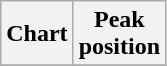<table class="wikitable plainrowheaders" style="text-align:center">
<tr>
<th scope="col">Chart</th>
<th scope="col">Peak<br>position</th>
</tr>
<tr>
</tr>
</table>
